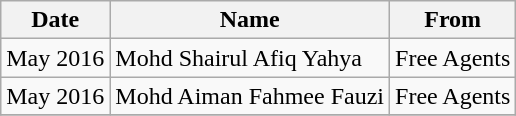<table class="wikitable sortable">
<tr>
<th style="background:;">Date</th>
<th style="background:;">Name</th>
<th style="background:;">From</th>
</tr>
<tr>
<td>May 2016</td>
<td> Mohd Shairul Afiq Yahya</td>
<td>Free Agents</td>
</tr>
<tr>
<td>May 2016</td>
<td> Mohd Aiman Fahmee Fauzi</td>
<td>Free Agents</td>
</tr>
<tr>
</tr>
</table>
